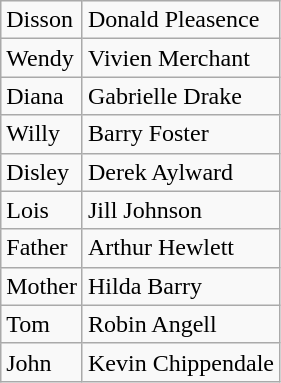<table class="wikitable">
<tr>
<td>Disson</td>
<td>Donald Pleasence</td>
</tr>
<tr>
<td>Wendy</td>
<td>Vivien Merchant</td>
</tr>
<tr>
<td>Diana</td>
<td>Gabrielle Drake</td>
</tr>
<tr>
<td>Willy</td>
<td>Barry Foster</td>
</tr>
<tr>
<td>Disley</td>
<td>Derek Aylward</td>
</tr>
<tr>
<td>Lois</td>
<td>Jill Johnson</td>
</tr>
<tr>
<td>Father</td>
<td>Arthur Hewlett</td>
</tr>
<tr>
<td>Mother</td>
<td>Hilda Barry</td>
</tr>
<tr>
<td>Tom</td>
<td>Robin Angell</td>
</tr>
<tr>
<td>John</td>
<td>Kevin Chippendale</td>
</tr>
</table>
